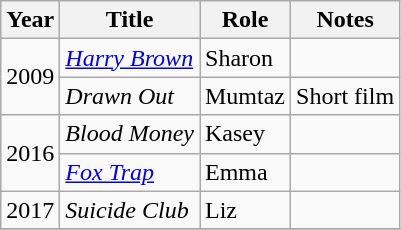<table class="wikitable sortable">
<tr>
<th>Year</th>
<th>Title</th>
<th>Role</th>
<th class="unsortable">Notes</th>
</tr>
<tr>
<td rowspan="2">2009</td>
<td><em><a href='#'>Harry Brown</a></em></td>
<td>Sharon</td>
<td></td>
</tr>
<tr>
<td><em>Drawn Out</em></td>
<td>Mumtaz</td>
<td>Short film</td>
</tr>
<tr>
<td rowspan="2">2016</td>
<td><em>Blood Money</em></td>
<td>Kasey</td>
<td></td>
</tr>
<tr>
<td><em><a href='#'>Fox Trap</a></em></td>
<td>Emma</td>
<td></td>
</tr>
<tr>
<td>2017</td>
<td><em>Suicide Club</em></td>
<td>Liz</td>
<td></td>
</tr>
<tr>
</tr>
</table>
